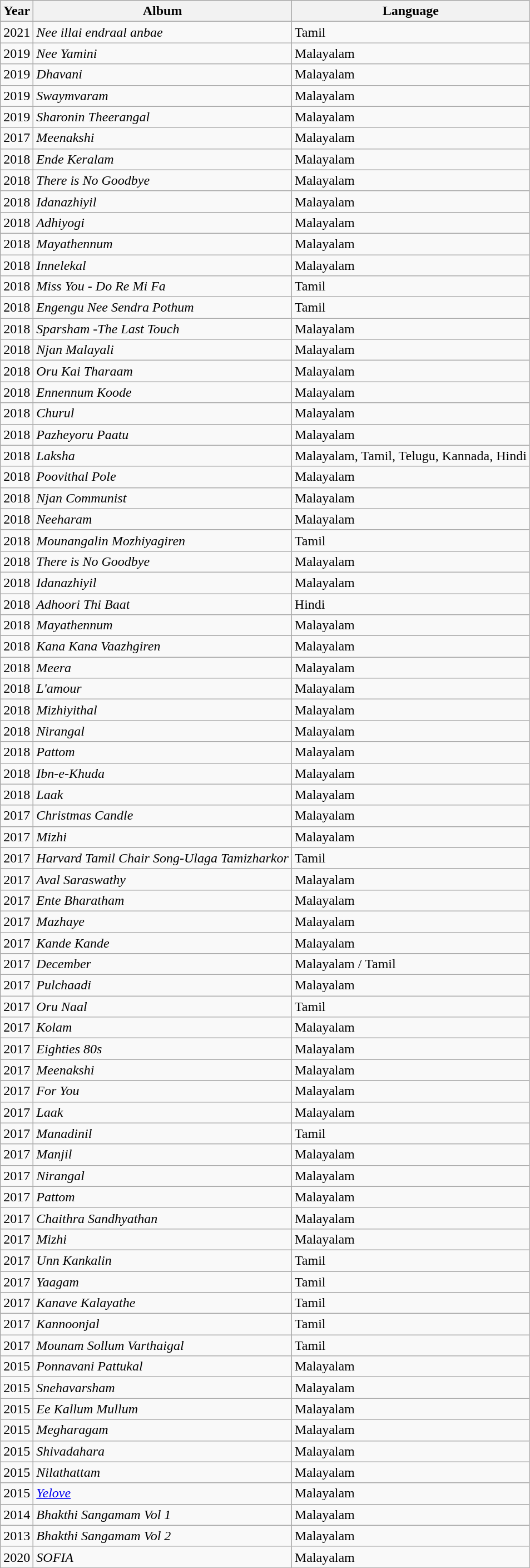<table class="wikitable sortable">
<tr>
<th>Year</th>
<th>Album</th>
<th>Language</th>
</tr>
<tr>
<td>2021</td>
<td><em>Nee illai endraal anbae</em></td>
<td>Tamil</td>
</tr>
<tr>
<td>2019</td>
<td><em>Nee Yamini</em></td>
<td>Malayalam</td>
</tr>
<tr>
<td>2019</td>
<td><em>Dhavani</em></td>
<td>Malayalam</td>
</tr>
<tr>
<td>2019</td>
<td><em>Swaymvaram</em></td>
<td>Malayalam</td>
</tr>
<tr>
<td>2019</td>
<td><em>Sharonin Theerangal	</em></td>
<td>Malayalam</td>
</tr>
<tr>
<td>2017</td>
<td><em>Meenakshi</em></td>
<td>Malayalam</td>
</tr>
<tr>
<td>2018</td>
<td><em>Ende Keralam</em></td>
<td>Malayalam</td>
</tr>
<tr>
<td>2018</td>
<td><em>There is No Goodbye</em></td>
<td>Malayalam</td>
</tr>
<tr>
<td>2018</td>
<td><em>Idanazhiyil</em></td>
<td>Malayalam</td>
</tr>
<tr>
<td>2018</td>
<td><em>Adhiyogi</em></td>
<td>Malayalam</td>
</tr>
<tr>
<td>2018</td>
<td><em>Mayathennum</em></td>
<td>Malayalam</td>
</tr>
<tr>
<td>2018</td>
<td><em>Innelekal</em></td>
<td>Malayalam</td>
</tr>
<tr>
<td>2018</td>
<td><em>Miss You - Do Re Mi Fa</em></td>
<td>Tamil</td>
</tr>
<tr>
<td>2018</td>
<td><em>Engengu Nee Sendra Pothum</em></td>
<td>Tamil</td>
</tr>
<tr>
<td>2018</td>
<td><em>Sparsham -The Last Touch</em></td>
<td>Malayalam</td>
</tr>
<tr>
<td>2018</td>
<td><em>Njan Malayali</em></td>
<td>Malayalam</td>
</tr>
<tr>
<td>2018</td>
<td><em>Oru Kai Tharaam</em></td>
<td>Malayalam</td>
</tr>
<tr>
<td>2018</td>
<td><em>Ennennum Koode</em></td>
<td>Malayalam</td>
</tr>
<tr>
<td>2018</td>
<td><em>Churul</em></td>
<td>Malayalam</td>
</tr>
<tr>
<td>2018</td>
<td><em>Pazheyoru Paatu</em></td>
<td>Malayalam</td>
</tr>
<tr>
<td>2018</td>
<td><em>Laksha</em></td>
<td>Malayalam, Tamil, Telugu, Kannada, Hindi</td>
</tr>
<tr>
<td>2018</td>
<td><em>Poovithal Pole</em></td>
<td>Malayalam</td>
</tr>
<tr>
<td>2018</td>
<td><em>Njan Communist</em></td>
<td>Malayalam</td>
</tr>
<tr>
<td>2018</td>
<td><em>Neeharam</em></td>
<td>Malayalam</td>
</tr>
<tr>
<td>2018</td>
<td><em>Mounangalin Mozhiyagiren</em></td>
<td>Tamil</td>
</tr>
<tr>
<td>2018</td>
<td><em>There is No Goodbye</em></td>
<td>Malayalam</td>
</tr>
<tr>
<td>2018</td>
<td><em>Idanazhiyil</em></td>
<td>Malayalam</td>
</tr>
<tr>
<td>2018</td>
<td><em>Adhoori Thi Baat</em></td>
<td>Hindi</td>
</tr>
<tr>
<td>2018</td>
<td><em>Mayathennum</em></td>
<td>Malayalam</td>
</tr>
<tr>
<td>2018</td>
<td><em>Kana Kana Vaazhgiren</em></td>
<td>Malayalam</td>
</tr>
<tr>
<td>2018</td>
<td><em>Meera</em></td>
<td>Malayalam</td>
</tr>
<tr>
<td>2018</td>
<td><em>L'amour</em></td>
<td>Malayalam</td>
</tr>
<tr>
<td>2018</td>
<td><em>Mizhiyithal</em></td>
<td>Malayalam</td>
</tr>
<tr>
<td>2018</td>
<td><em>Nirangal</em></td>
<td>Malayalam</td>
</tr>
<tr>
<td>2018</td>
<td><em>Pattom</em></td>
<td>Malayalam</td>
</tr>
<tr>
<td>2018</td>
<td><em>Ibn-e-Khuda</em></td>
<td>Malayalam</td>
</tr>
<tr>
<td>2018</td>
<td><em>Laak</em></td>
<td>Malayalam</td>
</tr>
<tr>
<td>2017</td>
<td><em> Christmas Candle</em></td>
<td>Malayalam</td>
</tr>
<tr>
<td>2017</td>
<td><em>Mizhi</em></td>
<td>Malayalam</td>
</tr>
<tr>
<td>2017</td>
<td><em>Harvard Tamil Chair Song-Ulaga Tamizharkor</em></td>
<td>Tamil</td>
</tr>
<tr>
<td>2017</td>
<td><em>Aval Saraswathy</em></td>
<td>Malayalam</td>
</tr>
<tr>
<td>2017</td>
<td><em>Ente Bharatham</em></td>
<td>Malayalam</td>
</tr>
<tr>
<td>2017</td>
<td><em>Mazhaye</em></td>
<td>Malayalam</td>
</tr>
<tr>
<td>2017</td>
<td><em>Kande Kande</em></td>
<td>Malayalam</td>
</tr>
<tr>
<td>2017</td>
<td><em>December</em></td>
<td>Malayalam / Tamil</td>
</tr>
<tr>
<td>2017</td>
<td><em>Pulchaadi</em></td>
<td>Malayalam</td>
</tr>
<tr>
<td>2017</td>
<td><em>Oru Naal</em></td>
<td>Tamil</td>
</tr>
<tr>
<td>2017</td>
<td><em>Kolam</em></td>
<td>Malayalam</td>
</tr>
<tr>
<td>2017</td>
<td><em>Eighties 80s</em></td>
<td>Malayalam</td>
</tr>
<tr>
<td>2017</td>
<td><em>Meenakshi</em></td>
<td>Malayalam</td>
</tr>
<tr>
<td>2017</td>
<td><em>For You</em></td>
<td>Malayalam</td>
</tr>
<tr>
<td>2017</td>
<td><em>Laak </em></td>
<td>Malayalam</td>
</tr>
<tr>
<td>2017</td>
<td><em>Manadinil</em></td>
<td>Tamil</td>
</tr>
<tr>
<td>2017</td>
<td><em>Manjil</em></td>
<td>Malayalam</td>
</tr>
<tr>
<td>2017</td>
<td><em>Nirangal</em></td>
<td>Malayalam</td>
</tr>
<tr>
<td>2017</td>
<td><em>Pattom</em></td>
<td>Malayalam</td>
</tr>
<tr>
<td>2017</td>
<td><em>Chaithra Sandhyathan</em></td>
<td>Malayalam</td>
</tr>
<tr>
<td>2017</td>
<td><em>Mizhi</em></td>
<td>Malayalam</td>
</tr>
<tr>
<td>2017</td>
<td><em>Unn Kankalin</em></td>
<td>Tamil</td>
</tr>
<tr>
<td>2017</td>
<td><em>Yaagam</em></td>
<td>Tamil</td>
</tr>
<tr>
<td>2017</td>
<td><em>Kanave Kalayathe</em></td>
<td>Tamil</td>
</tr>
<tr>
<td>2017</td>
<td><em>Kannoonjal</em></td>
<td>Tamil</td>
</tr>
<tr>
<td>2017</td>
<td><em>Mounam Sollum Varthaigal</em></td>
<td>Tamil</td>
</tr>
<tr>
<td>2015</td>
<td><em>Ponnavani Pattukal</em></td>
<td>Malayalam</td>
</tr>
<tr>
<td>2015</td>
<td><em>Snehavarsham</em></td>
<td>Malayalam</td>
</tr>
<tr>
<td>2015</td>
<td><em>Ee Kallum Mullum</em></td>
<td>Malayalam</td>
</tr>
<tr>
<td>2015</td>
<td><em>Megharagam</em></td>
<td>Malayalam</td>
</tr>
<tr>
<td>2015</td>
<td><em>Shivadahara</em></td>
<td>Malayalam</td>
</tr>
<tr>
<td>2015</td>
<td><em>Nilathattam</em></td>
<td>Malayalam</td>
</tr>
<tr>
<td>2015</td>
<td><em><a href='#'>Yelove</a></em></td>
<td>Malayalam</td>
</tr>
<tr>
<td>2014</td>
<td><em>Bhakthi Sangamam Vol 1</em></td>
<td>Malayalam</td>
</tr>
<tr>
<td>2013</td>
<td><em>Bhakthi Sangamam Vol 2</em></td>
<td>Malayalam</td>
</tr>
<tr>
<td>2020</td>
<td><em>SOFIA</em></td>
<td>Malayalam</td>
</tr>
</table>
